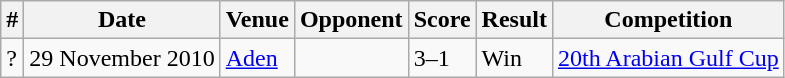<table class="wikitable">
<tr>
<th>#</th>
<th>Date</th>
<th>Venue</th>
<th>Opponent</th>
<th>Score</th>
<th>Result</th>
<th>Competition</th>
</tr>
<tr>
<td>?</td>
<td>29 November 2010</td>
<td><a href='#'>Aden</a></td>
<td></td>
<td>3–1</td>
<td>Win</td>
<td><a href='#'>20th Arabian Gulf Cup</a></td>
</tr>
</table>
